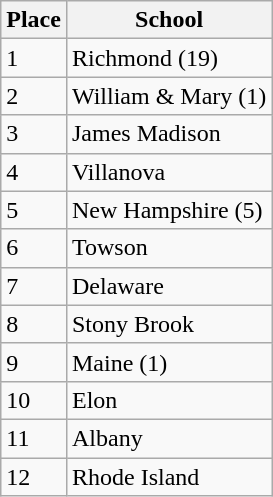<table Class="wikitable">
<tr align=center>
<th>Place</th>
<th>School</th>
</tr>
<tr>
<td>1</td>
<td>Richmond (19)</td>
</tr>
<tr>
<td>2</td>
<td>William & Mary (1)</td>
</tr>
<tr>
<td>3</td>
<td>James Madison</td>
</tr>
<tr>
<td>4</td>
<td>Villanova</td>
</tr>
<tr>
<td>5</td>
<td>New Hampshire (5)</td>
</tr>
<tr>
<td>6</td>
<td>Towson</td>
</tr>
<tr>
<td>7</td>
<td>Delaware</td>
</tr>
<tr>
<td>8</td>
<td>Stony Brook</td>
</tr>
<tr>
<td>9</td>
<td>Maine (1)</td>
</tr>
<tr>
<td>10</td>
<td>Elon</td>
</tr>
<tr>
<td>11</td>
<td>Albany</td>
</tr>
<tr>
<td>12</td>
<td>Rhode Island</td>
</tr>
</table>
